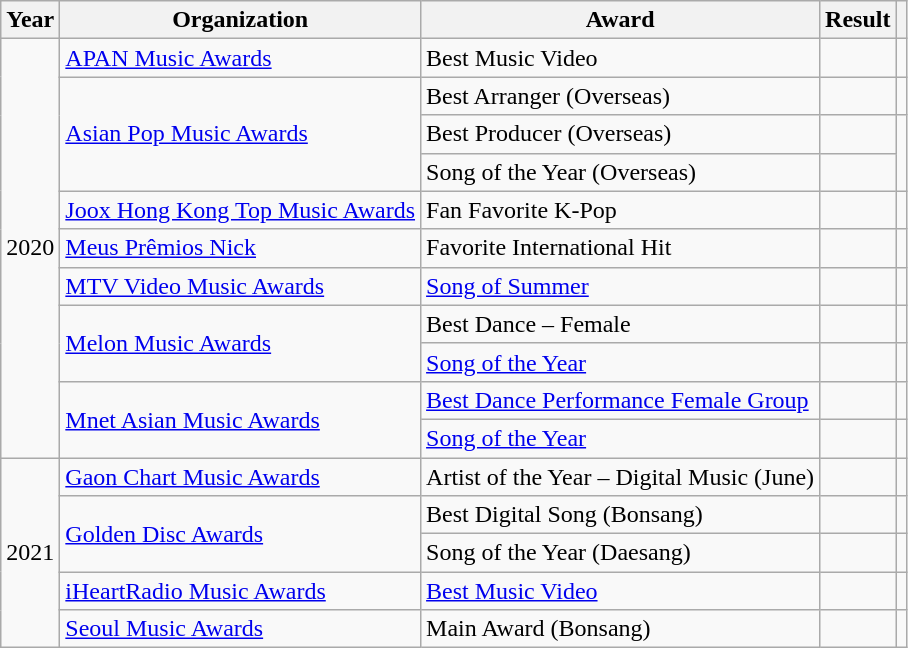<table class="wikitable sortable plainrowheaders">
<tr>
<th scope="col">Year</th>
<th scope="col">Organization</th>
<th scope="col">Award</th>
<th scope="col">Result</th>
<th class="unsortable"></th>
</tr>
<tr>
<td rowspan="11" align="center">2020</td>
<td><a href='#'>APAN Music Awards</a></td>
<td>Best Music Video</td>
<td></td>
<td align="center"></td>
</tr>
<tr>
<td rowspan="3"><a href='#'>Asian Pop Music Awards</a></td>
<td>Best Arranger (Overseas)</td>
<td></td>
<td align="center"></td>
</tr>
<tr>
<td>Best Producer (Overseas)</td>
<td></td>
<td rowspan="2" align="center"></td>
</tr>
<tr>
<td>Song of the Year (Overseas)</td>
<td></td>
</tr>
<tr>
<td><a href='#'>Joox Hong Kong Top Music Awards</a></td>
<td>Fan Favorite K-Pop</td>
<td></td>
<td style="text-align:center;"></td>
</tr>
<tr>
<td><a href='#'>Meus Prêmios Nick</a></td>
<td>Favorite International Hit</td>
<td></td>
<td align="center"></td>
</tr>
<tr>
<td><a href='#'>MTV Video Music Awards</a></td>
<td><a href='#'>Song of Summer</a></td>
<td></td>
<td align="center"></td>
</tr>
<tr>
<td rowspan="2"><a href='#'>Melon Music Awards</a></td>
<td>Best Dance – Female</td>
<td></td>
<td align="center"></td>
</tr>
<tr>
<td><a href='#'>Song of the Year</a></td>
<td></td>
<td align="center"></td>
</tr>
<tr>
<td rowspan="2"><a href='#'>Mnet Asian Music Awards</a></td>
<td><a href='#'>Best Dance Performance Female Group</a></td>
<td></td>
<td align="center"></td>
</tr>
<tr>
<td><a href='#'>Song of the Year</a></td>
<td></td>
<td align="center"></td>
</tr>
<tr>
<td rowspan="5" align="center">2021</td>
<td><a href='#'>Gaon Chart Music Awards</a></td>
<td>Artist of the Year – Digital Music (June)</td>
<td></td>
<td align="center"></td>
</tr>
<tr>
<td rowspan="2"><a href='#'>Golden Disc Awards</a></td>
<td>Best Digital Song (Bonsang)</td>
<td></td>
<td style="text-align:center"></td>
</tr>
<tr>
<td>Song of the Year (Daesang)</td>
<td></td>
<td style="text-align:center"></td>
</tr>
<tr>
<td><a href='#'>iHeartRadio Music Awards</a></td>
<td><a href='#'>Best Music Video</a></td>
<td></td>
<td style="text-align:center;"></td>
</tr>
<tr>
<td><a href='#'>Seoul Music Awards</a></td>
<td>Main Award (Bonsang)</td>
<td></td>
<td style="text-align:center;"></td>
</tr>
</table>
